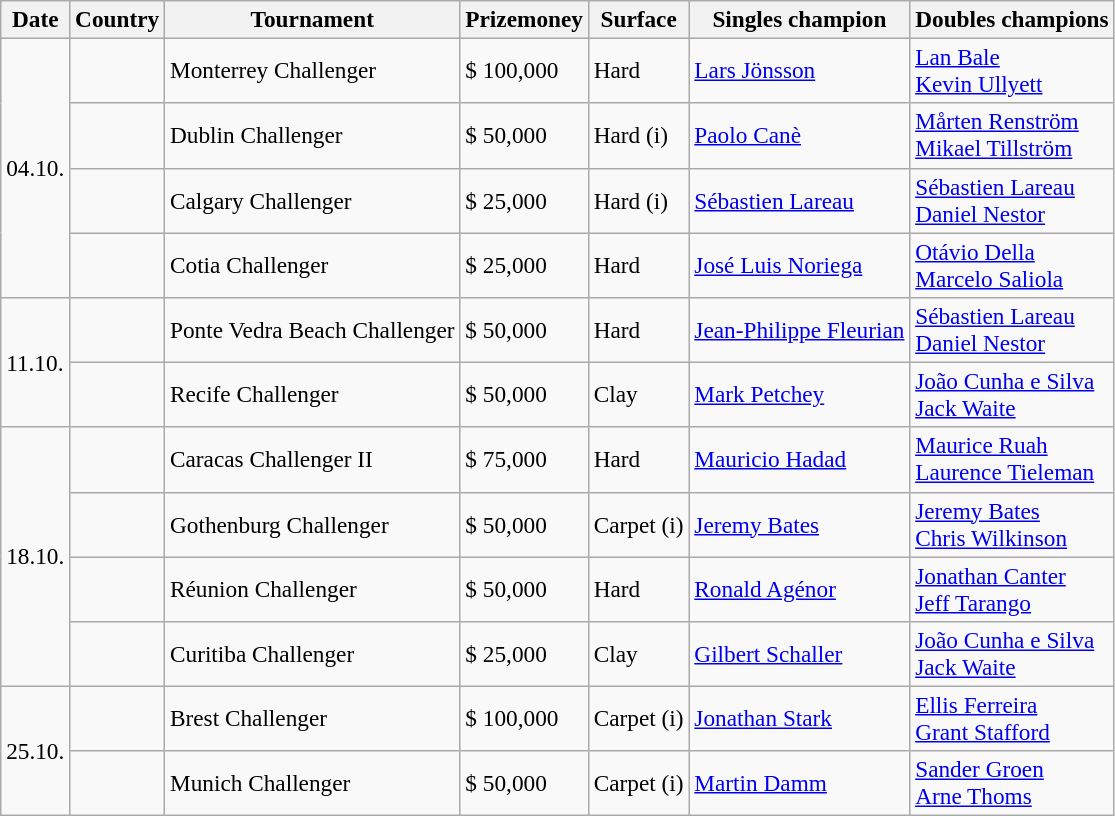<table class="sortable wikitable" style=font-size:97%>
<tr>
<th>Date</th>
<th>Country</th>
<th>Tournament</th>
<th>Prizemoney</th>
<th>Surface</th>
<th>Singles champion</th>
<th>Doubles champions</th>
</tr>
<tr>
<td rowspan="4">04.10.</td>
<td></td>
<td>Monterrey Challenger</td>
<td>$ 100,000</td>
<td>Hard</td>
<td> <a href='#'>Lars Jönsson</a></td>
<td> <a href='#'>Lan Bale</a><br> <a href='#'>Kevin Ullyett</a></td>
</tr>
<tr>
<td></td>
<td>Dublin Challenger</td>
<td>$ 50,000</td>
<td>Hard (i)</td>
<td> <a href='#'>Paolo Canè</a></td>
<td> <a href='#'>Mårten Renström</a><br> <a href='#'>Mikael Tillström</a></td>
</tr>
<tr>
<td></td>
<td>Calgary Challenger</td>
<td>$ 25,000</td>
<td>Hard (i)</td>
<td> <a href='#'>Sébastien Lareau</a></td>
<td> <a href='#'>Sébastien Lareau</a><br> <a href='#'>Daniel Nestor</a></td>
</tr>
<tr>
<td></td>
<td>Cotia Challenger</td>
<td>$ 25,000</td>
<td>Hard</td>
<td> <a href='#'>José Luis Noriega</a></td>
<td> <a href='#'>Otávio Della</a><br> <a href='#'>Marcelo Saliola</a></td>
</tr>
<tr>
<td rowspan="2">11.10.</td>
<td></td>
<td>Ponte Vedra Beach Challenger</td>
<td>$ 50,000</td>
<td>Hard</td>
<td> <a href='#'>Jean-Philippe Fleurian</a></td>
<td> <a href='#'>Sébastien Lareau</a><br> <a href='#'>Daniel Nestor</a></td>
</tr>
<tr>
<td></td>
<td>Recife Challenger</td>
<td>$ 50,000</td>
<td>Clay</td>
<td> <a href='#'>Mark Petchey</a></td>
<td> <a href='#'>João Cunha e Silva</a><br> <a href='#'>Jack Waite</a></td>
</tr>
<tr>
<td rowspan="4">18.10.</td>
<td></td>
<td>Caracas Challenger II</td>
<td>$ 75,000</td>
<td>Hard</td>
<td> <a href='#'>Mauricio Hadad</a></td>
<td> <a href='#'>Maurice Ruah</a><br> <a href='#'>Laurence Tieleman</a></td>
</tr>
<tr>
<td></td>
<td>Gothenburg Challenger</td>
<td>$ 50,000</td>
<td>Carpet (i)</td>
<td> <a href='#'>Jeremy Bates</a></td>
<td> <a href='#'>Jeremy Bates</a><br> <a href='#'>Chris Wilkinson</a></td>
</tr>
<tr>
<td></td>
<td>Réunion Challenger</td>
<td>$ 50,000</td>
<td>Hard</td>
<td> <a href='#'>Ronald Agénor</a></td>
<td> <a href='#'>Jonathan Canter</a><br> <a href='#'>Jeff Tarango</a></td>
</tr>
<tr>
<td></td>
<td>Curitiba Challenger</td>
<td>$ 25,000</td>
<td>Clay</td>
<td> <a href='#'>Gilbert Schaller</a></td>
<td> <a href='#'>João Cunha e Silva</a><br> <a href='#'>Jack Waite</a></td>
</tr>
<tr>
<td rowspan="2">25.10.</td>
<td></td>
<td>Brest Challenger</td>
<td>$ 100,000</td>
<td>Carpet (i)</td>
<td> <a href='#'>Jonathan Stark</a></td>
<td> <a href='#'>Ellis Ferreira</a><br> <a href='#'>Grant Stafford</a></td>
</tr>
<tr>
<td></td>
<td>Munich Challenger</td>
<td>$ 50,000</td>
<td>Carpet (i)</td>
<td> <a href='#'>Martin Damm</a></td>
<td> <a href='#'>Sander Groen</a><br> <a href='#'>Arne Thoms</a></td>
</tr>
</table>
